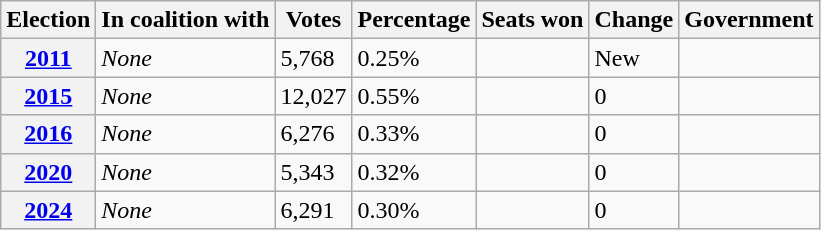<table class="wikitable">
<tr>
<th>Election</th>
<th>In coalition with</th>
<th>Votes</th>
<th>Percentage</th>
<th>Seats won</th>
<th>Change</th>
<th>Government</th>
</tr>
<tr>
<th><a href='#'>2011</a></th>
<td><em>None</em></td>
<td>5,768</td>
<td>0.25%</td>
<td></td>
<td>New</td>
<td></td>
</tr>
<tr>
<th><a href='#'>2015</a></th>
<td><em>None</em></td>
<td>12,027</td>
<td>0.55%</td>
<td></td>
<td> 0</td>
<td></td>
</tr>
<tr>
<th><a href='#'>2016</a></th>
<td><em>None</em></td>
<td>6,276</td>
<td>0.33%</td>
<td></td>
<td> 0</td>
<td></td>
</tr>
<tr>
<th><a href='#'>2020</a></th>
<td><em>None</em></td>
<td>5,343</td>
<td>0.32%</td>
<td></td>
<td> 0</td>
<td></td>
</tr>
<tr>
<th><a href='#'>2024</a></th>
<td><em>None</em></td>
<td>6,291</td>
<td>0.30%</td>
<td></td>
<td> 0</td>
<td></td>
</tr>
</table>
